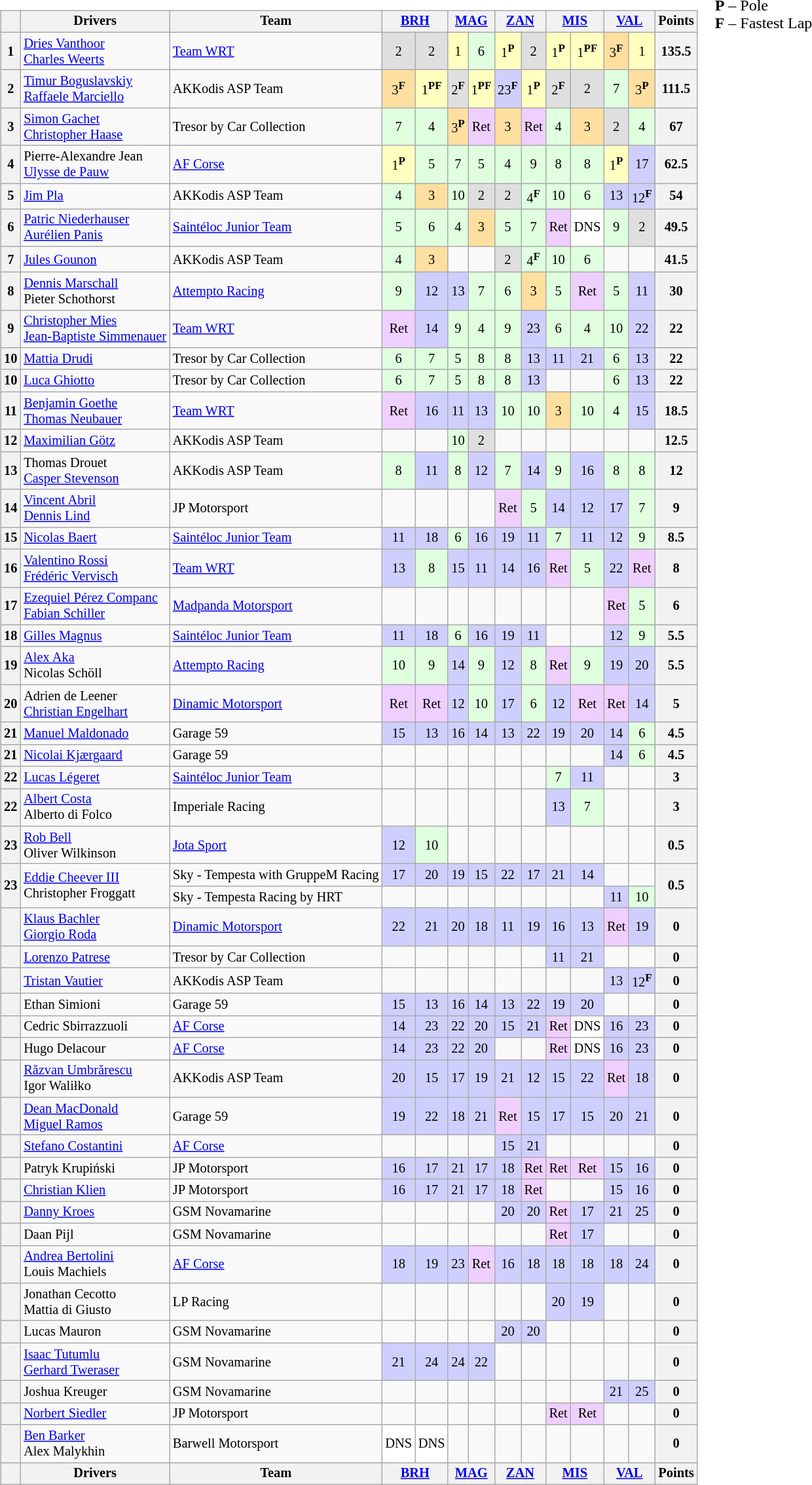<table>
<tr>
<td><br><table class="wikitable" style="font-size:85%; text-align:center;">
<tr>
<th></th>
<th>Drivers</th>
<th>Team</th>
<th colspan=2><a href='#'>BRH</a><br></th>
<th colspan=2><a href='#'>MAG</a><br></th>
<th colspan=2><a href='#'>ZAN</a><br></th>
<th colspan=2><a href='#'>MIS</a><br></th>
<th colspan=2><a href='#'>VAL</a><br></th>
<th>Points</th>
</tr>
<tr>
<th>1</th>
<td align=left> <a href='#'>Dries Vanthoor</a><br> <a href='#'>Charles Weerts</a></td>
<td align=left> <a href='#'>Team WRT</a></td>
<td style="background:#dfdfdf;">2</td>
<td style="background:#dfdfdf;">2</td>
<td style="background:#ffffbf;">1</td>
<td style="background:#dfffdf;">6</td>
<td style="background:#ffffbf;">1<sup><strong>P</strong></sup></td>
<td style="background:#dfdfdf;">2</td>
<td style="background:#ffffbf;">1<sup><strong>P</strong></sup></td>
<td style="background:#ffffbf;">1<sup><strong>PF</strong></sup></td>
<td style="background:#ffdf9f;">3<sup><strong>F</strong></sup></td>
<td style="background:#ffffbf;">1</td>
<th>135.5</th>
</tr>
<tr>
<th>2</th>
<td align=left> <a href='#'>Timur Boguslavskiy</a><br> <a href='#'>Raffaele Marciello</a></td>
<td align=left> AKKodis ASP Team</td>
<td style="background:#ffdf9f;">3<sup><strong>F</strong></sup></td>
<td style="background:#ffffbf;">1<sup><strong>PF</strong></sup></td>
<td style="background:#dfdfdf;">2<sup><strong>F</strong></sup></td>
<td style="background:#ffffbf;">1<sup><strong>PF</strong></sup></td>
<td style="background:#cfcfff;">23<sup><strong>F</strong></sup></td>
<td style="background:#ffffbf;">1<sup><strong>P</strong></sup></td>
<td style="background:#dfdfdf;">2<sup><strong>F</strong></sup></td>
<td style="background:#dfdfdf;">2</td>
<td style="background:#dfffdf;">7</td>
<td style="background:#ffdf9f;">3<sup><strong>P</strong></sup></td>
<th>111.5</th>
</tr>
<tr>
<th>3</th>
<td align="left"> <a href='#'>Simon Gachet</a><br> <a href='#'>Christopher Haase</a></td>
<td align="left"> Tresor by Car Collection</td>
<td style="background:#dfffdf;">7</td>
<td style="background:#dfffdf;">4</td>
<td style="background:#ffdf9f;">3<sup><strong>P</strong></sup></td>
<td style="background:#efcfff;">Ret</td>
<td style="background:#ffdf9f;">3</td>
<td style="background:#efcfff;">Ret</td>
<td style="background:#dfffdf;">4</td>
<td style="background:#ffdf9f;">3</td>
<td style="background:#dfdfdf;">2</td>
<td style="background:#dfffdf;">4</td>
<th>67</th>
</tr>
<tr>
<th>4</th>
<td align="left"> Pierre-Alexandre Jean<br> <a href='#'>Ulysse de Pauw</a></td>
<td align="left"> <a href='#'>AF Corse</a></td>
<td style="background:#ffffbf;">1<sup><strong>P</strong></sup></td>
<td style="background:#dfffdf;">5</td>
<td style="background:#dfffdf;">7</td>
<td style="background:#dfffdf;">5</td>
<td style="background:#dfffdf;">4</td>
<td style="background:#dfffdf;">9</td>
<td style="background:#dfffdf;">8</td>
<td style="background:#dfffdf;">8</td>
<td style="background:#ffffbf;">1<sup><strong>P</strong></sup></td>
<td style="background:#cfcfff;">17</td>
<th>62.5</th>
</tr>
<tr>
<th>5</th>
<td align="left"> <a href='#'>Jim Pla</a></td>
<td align="left"> AKKodis ASP Team</td>
<td style="background:#dfffdf;">4</td>
<td style="background:#ffdf9f;">3</td>
<td style="background:#dfffdf;">10</td>
<td style="background:#dfdfdf;">2</td>
<td style="background:#dfdfdf;">2</td>
<td style="background:#dfffdf;">4<sup><strong>F</strong></sup></td>
<td style="background:#dfffdf;">10</td>
<td style="background:#dfffdf;">6</td>
<td style="background:#cfcfff;">13</td>
<td style="background:#cfcfff;">12<sup><strong>F</strong></sup></td>
<th>54</th>
</tr>
<tr>
<th>6</th>
<td align="left"> <a href='#'>Patric Niederhauser</a><br> <a href='#'>Aurélien Panis</a></td>
<td align="left"> <a href='#'>Saintéloc Junior Team</a></td>
<td style="background:#dfffdf;">5</td>
<td style="background:#dfffdf;">6</td>
<td style="background:#dfffdf;">4</td>
<td style="background:#ffdf9f;">3</td>
<td style="background:#dfffdf;">5</td>
<td style="background:#dfffdf;">7</td>
<td style="background:#efcfff;">Ret</td>
<td style="background:#ffffff;">DNS</td>
<td style="background:#dfffdf;">9</td>
<td style="background:#dfdfdf;">2</td>
<th>49.5</th>
</tr>
<tr>
<th>7</th>
<td align="left"> <a href='#'>Jules Gounon</a></td>
<td align="left"> AKKodis ASP Team</td>
<td style="background:#dfffdf;">4</td>
<td style="background:#ffdf9f;">3</td>
<td></td>
<td></td>
<td style="background:#dfdfdf;">2</td>
<td style="background:#dfffdf;">4<sup><strong>F</strong></sup></td>
<td style="background:#dfffdf;">10</td>
<td style="background:#dfffdf;">6</td>
<td></td>
<td></td>
<th>41.5</th>
</tr>
<tr>
<th>8</th>
<td align="left"> <a href='#'>Dennis Marschall</a><br> Pieter Schothorst</td>
<td align="left"> <a href='#'>Attempto Racing</a></td>
<td style="background:#dfffdf;">9</td>
<td style="background:#cfcfff;">12</td>
<td style="background:#cfcfff;">13</td>
<td style="background:#dfffdf;">7</td>
<td style="background:#dfffdf;">6</td>
<td style="background:#ffdf9f;">3</td>
<td style="background:#dfffdf;">5</td>
<td style="background:#efcfff;">Ret</td>
<td style="background:#dfffdf;">5</td>
<td style="background:#cfcfff;">11</td>
<th>30</th>
</tr>
<tr>
<th>9</th>
<td align="left"> <a href='#'>Christopher Mies</a><br> <a href='#'>Jean-Baptiste Simmenauer</a></td>
<td align="left"> <a href='#'>Team WRT</a></td>
<td style="background:#efcfff;">Ret</td>
<td style="background:#cfcfff;">14</td>
<td style="background:#dfffdf;">9</td>
<td style="background:#dfffdf;">4</td>
<td style="background:#dfffdf;">9</td>
<td style="background:#cfcfff;">23</td>
<td style="background:#dfffdf;">6</td>
<td style="background:#dfffdf;">4</td>
<td style="background:#dfffdf;">10</td>
<td style="background:#cfcfff;">22</td>
<th>22</th>
</tr>
<tr>
<th>10</th>
<td align="left"> <a href='#'>Mattia Drudi</a></td>
<td align="left"> Tresor by Car Collection</td>
<td style="background:#dfffdf;">6</td>
<td style="background:#dfffdf;">7</td>
<td style="background:#dfffdf;">5</td>
<td style="background:#dfffdf;">8</td>
<td style="background:#dfffdf;">8</td>
<td style="background:#cfcfff;">13</td>
<td style="background:#cfcfff;">11</td>
<td style="background:#cfcfff;">21</td>
<td style="background:#dfffdf;">6</td>
<td style="background:#cfcfff;">13</td>
<th>22</th>
</tr>
<tr>
<th>10</th>
<td align="left"> <a href='#'>Luca Ghiotto</a></td>
<td align="left"> Tresor by Car Collection</td>
<td style="background:#dfffdf;">6</td>
<td style="background:#dfffdf;">7</td>
<td style="background:#dfffdf;">5</td>
<td style="background:#dfffdf;">8</td>
<td style="background:#dfffdf;">8</td>
<td style="background:#cfcfff;">13</td>
<td></td>
<td></td>
<td style="background:#dfffdf;">6</td>
<td style="background:#cfcfff;">13</td>
<th>22</th>
</tr>
<tr>
<th>11</th>
<td align="left"> <a href='#'>Benjamin Goethe</a><br> <a href='#'>Thomas Neubauer</a></td>
<td align="left"> <a href='#'>Team WRT</a></td>
<td style="background:#efcfff;">Ret</td>
<td style="background:#cfcfff;">16</td>
<td style="background:#cfcfff;">11</td>
<td style="background:#cfcfff;">13</td>
<td style="background:#dfffdf;">10</td>
<td style="background:#dfffdf;">10</td>
<td style="background:#ffdf9f;">3</td>
<td style="background:#dfffdf;">10</td>
<td style="background:#dfffdf;">4</td>
<td style="background:#cfcfff;">15</td>
<th>18.5</th>
</tr>
<tr>
<th>12</th>
<td align="left"> <a href='#'>Maximilian Götz</a></td>
<td align="left"> AKKodis ASP Team</td>
<td></td>
<td></td>
<td style="background:#dfffdf;">10</td>
<td style="background:#dfdfdf;">2</td>
<td></td>
<td></td>
<td></td>
<td></td>
<td></td>
<td></td>
<th>12.5</th>
</tr>
<tr>
<th>13</th>
<td align="left"> Thomas Drouet<br> <a href='#'>Casper Stevenson</a></td>
<td align="left"> AKKodis ASP Team</td>
<td style="background:#dfffdf;">8</td>
<td style="background:#cfcfff;">11</td>
<td style="background:#dfffdf;">8</td>
<td style="background:#cfcfff;">12</td>
<td style="background:#dfffdf;">7</td>
<td style="background:#cfcfff;">14</td>
<td style="background:#dfffdf;">9</td>
<td style="background:#cfcfff;">16</td>
<td style="background:#dfffdf;">8</td>
<td style="background:#dfffdf;">8</td>
<th>12</th>
</tr>
<tr>
<th>14</th>
<td align="left"> <a href='#'>Vincent Abril</a><br> <a href='#'>Dennis Lind</a></td>
<td align="left"> JP Motorsport</td>
<td></td>
<td></td>
<td></td>
<td></td>
<td style="background:#efcfff;">Ret</td>
<td style="background:#dfffdf;">5</td>
<td style="background:#cfcfff;">14</td>
<td style="background:#cfcfff;">12</td>
<td style="background:#cfcfff;">17</td>
<td style="background:#dfffdf;">7</td>
<th>9</th>
</tr>
<tr>
<th>15</th>
<td align="left"> <a href='#'>Nicolas Baert</a></td>
<td align="left"> <a href='#'>Saintéloc Junior Team</a></td>
<td style="background:#cfcfff;">11</td>
<td style="background:#cfcfff;">18</td>
<td style="background:#dfffdf;">6</td>
<td style="background:#cfcfff;">16</td>
<td style="background:#cfcfff;">19</td>
<td style="background:#cfcfff;">11</td>
<td style="background:#dfffdf;">7</td>
<td style="background:#cfcfff;">11</td>
<td style="background:#cfcfff;">12</td>
<td style="background:#dfffdf;">9</td>
<th>8.5</th>
</tr>
<tr>
<th>16</th>
<td align="left"> <a href='#'>Valentino Rossi</a><br> <a href='#'>Frédéric Vervisch</a></td>
<td align="left"> <a href='#'>Team WRT</a></td>
<td style="background:#cfcfff;">13</td>
<td style="background:#dfffdf;">8</td>
<td style="background:#cfcfff;">15</td>
<td style="background:#cfcfff;">11</td>
<td style="background:#cfcfff;">14</td>
<td style="background:#cfcfff;">16</td>
<td style="background:#efcfff;">Ret</td>
<td style="background:#dfffdf;">5</td>
<td style="background:#cfcfff;">22</td>
<td style="background:#efcfff;">Ret</td>
<th>8</th>
</tr>
<tr>
<th>17</th>
<td align="left"> <a href='#'>Ezequiel Pérez Companc</a><br> <a href='#'>Fabian Schiller</a></td>
<td align="left"> <a href='#'>Madpanda Motorsport</a></td>
<td></td>
<td></td>
<td></td>
<td></td>
<td></td>
<td></td>
<td></td>
<td></td>
<td style="background:#efcfff;">Ret</td>
<td style="background:#dfffdf;">5</td>
<th>6</th>
</tr>
<tr>
<th>18</th>
<td align="left"> <a href='#'>Gilles Magnus</a></td>
<td align="left"> <a href='#'>Saintéloc Junior Team</a></td>
<td style="background:#cfcfff;">11</td>
<td style="background:#cfcfff;">18</td>
<td style="background:#dfffdf;">6</td>
<td style="background:#cfcfff;">16</td>
<td style="background:#cfcfff;">19</td>
<td style="background:#cfcfff;">11</td>
<td></td>
<td></td>
<td style="background:#cfcfff;">12</td>
<td style="background:#dfffdf;">9</td>
<th>5.5</th>
</tr>
<tr>
<th>19</th>
<td align="left"> <a href='#'>Alex Aka</a><br> Nicolas Schöll</td>
<td align="left"> <a href='#'>Attempto Racing</a></td>
<td style="background:#dfffdf;">10</td>
<td style="background:#dfffdf;">9</td>
<td style="background:#cfcfff;">14</td>
<td style="background:#dfffdf;">9</td>
<td style="background:#cfcfff;">12</td>
<td style="background:#dfffdf;">8</td>
<td style="background:#efcfff;">Ret</td>
<td style="background:#dfffdf;">9</td>
<td style="background:#cfcfff;">19</td>
<td style="background:#cfcfff;">20</td>
<th>5.5</th>
</tr>
<tr>
<th>20</th>
<td align="left"> Adrien de Leener<br> <a href='#'>Christian Engelhart</a></td>
<td align="left"> <a href='#'>Dinamic Motorsport</a></td>
<td style="background:#efcfff;">Ret</td>
<td style="background:#efcfff;">Ret</td>
<td style="background:#cfcfff;">12</td>
<td style="background:#dfffdf;">10</td>
<td style="background:#cfcfff;">17</td>
<td style="background:#dfffdf;">6</td>
<td style="background:#cfcfff;">12</td>
<td style="background:#efcfff;">Ret</td>
<td style="background:#efcfff;">Ret</td>
<td style="background:#cfcfff;">14</td>
<th>5</th>
</tr>
<tr>
<th>21</th>
<td align="left"> <a href='#'>Manuel Maldonado</a></td>
<td align="left"> Garage 59</td>
<td style="background:#cfcfff;">15</td>
<td style="background:#cfcfff;">13</td>
<td style="background:#cfcfff;">16</td>
<td style="background:#cfcfff;">14</td>
<td style="background:#cfcfff;">13</td>
<td style="background:#cfcfff;">22</td>
<td style="background:#cfcfff;">19</td>
<td style="background:#cfcfff;">20</td>
<td style="background:#cfcfff;">14</td>
<td style="background:#dfffdf;">6</td>
<th>4.5</th>
</tr>
<tr>
<th>21</th>
<td align="left"> <a href='#'>Nicolai Kjærgaard</a></td>
<td align="left"> Garage 59</td>
<td></td>
<td></td>
<td></td>
<td></td>
<td></td>
<td></td>
<td></td>
<td></td>
<td style="background:#cfcfff;">14</td>
<td style="background:#dfffdf;">6</td>
<th>4.5</th>
</tr>
<tr>
<th>22</th>
<td align="left"> <a href='#'>Lucas Légeret</a></td>
<td align="left"> <a href='#'>Saintéloc Junior Team</a></td>
<td></td>
<td></td>
<td></td>
<td></td>
<td></td>
<td></td>
<td style="background:#dfffdf;">7</td>
<td style="background:#cfcfff;">11</td>
<td></td>
<td></td>
<th>3</th>
</tr>
<tr>
<th>22</th>
<td align="left"> <a href='#'>Albert Costa</a><br> Alberto di Folco</td>
<td align="left"> Imperiale Racing</td>
<td></td>
<td></td>
<td></td>
<td></td>
<td></td>
<td></td>
<td style="background:#cfcfff;">13</td>
<td style="background:#dfffdf;">7</td>
<td></td>
<td></td>
<th>3</th>
</tr>
<tr>
<th>23</th>
<td align="left"> <a href='#'>Rob Bell</a><br> Oliver Wilkinson</td>
<td align="left"> <a href='#'>Jota Sport</a></td>
<td style="background:#cfcfff;">12</td>
<td style="background:#dfffdf;">10</td>
<td></td>
<td></td>
<td></td>
<td></td>
<td></td>
<td></td>
<td></td>
<td></td>
<th>0.5</th>
</tr>
<tr>
<th rowspan=2>23</th>
<td rowspan=2 align="left"> <a href='#'>Eddie Cheever III</a><br> Christopher Froggatt</td>
<td align="left"> Sky - Tempesta with GruppeM Racing</td>
<td style="background:#cfcfff;">17</td>
<td style="background:#cfcfff;">20</td>
<td style="background:#cfcfff;">19</td>
<td style="background:#cfcfff;">15</td>
<td style="background:#cfcfff;">22</td>
<td style="background:#cfcfff;">17</td>
<td style="background:#cfcfff;">21</td>
<td style="background:#cfcfff;">14</td>
<td></td>
<td></td>
<th rowspan=2>0.5</th>
</tr>
<tr>
<td align="left"> Sky - Tempesta Racing by HRT</td>
<td></td>
<td></td>
<td></td>
<td></td>
<td></td>
<td></td>
<td></td>
<td></td>
<td style="background:#cfcfff;">11</td>
<td style="background:#dfffdf;">10</td>
</tr>
<tr>
<th></th>
<td align="left"> <a href='#'>Klaus Bachler</a><br> <a href='#'>Giorgio Roda</a></td>
<td align="left"> <a href='#'>Dinamic Motorsport</a></td>
<td style="background:#cfcfff;">22</td>
<td style="background:#cfcfff;">21</td>
<td style="background:#cfcfff;">20</td>
<td style="background:#cfcfff;">18</td>
<td style="background:#cfcfff;">11</td>
<td style="background:#cfcfff;">19</td>
<td style="background:#cfcfff;">16</td>
<td style="background:#cfcfff;">13</td>
<td style="background:#efcfff;">Ret</td>
<td style="background:#cfcfff;">19</td>
<th>0</th>
</tr>
<tr>
<th></th>
<td align="left"> <a href='#'>Lorenzo Patrese</a></td>
<td align="left"> Tresor by Car Collection</td>
<td></td>
<td></td>
<td></td>
<td></td>
<td></td>
<td></td>
<td style="background:#cfcfff;">11</td>
<td style="background:#cfcfff;">21</td>
<td></td>
<td></td>
<th>0</th>
</tr>
<tr>
<th></th>
<td align="left"> <a href='#'>Tristan Vautier</a></td>
<td align="left"> AKKodis ASP Team</td>
<td></td>
<td></td>
<td></td>
<td></td>
<td></td>
<td></td>
<td></td>
<td></td>
<td style="background:#cfcfff;">13</td>
<td style="background:#cfcfff;">12<sup><strong>F</strong></sup></td>
<th>0</th>
</tr>
<tr>
<th></th>
<td align="left"> Ethan Simioni</td>
<td align="left"> Garage 59</td>
<td style="background:#cfcfff;">15</td>
<td style="background:#cfcfff;">13</td>
<td style="background:#cfcfff;">16</td>
<td style="background:#cfcfff;">14</td>
<td style="background:#cfcfff;">13</td>
<td style="background:#cfcfff;">22</td>
<td style="background:#cfcfff;">19</td>
<td style="background:#cfcfff;">20</td>
<td></td>
<td></td>
<th>0</th>
</tr>
<tr>
<th></th>
<td align="left"> Cedric Sbirrazzuoli</td>
<td align="left"> <a href='#'>AF Corse</a></td>
<td style="background:#cfcfff;">14</td>
<td style="background:#cfcfff;">23</td>
<td style="background:#cfcfff;">22</td>
<td style="background:#cfcfff;">20</td>
<td style="background:#cfcfff;">15</td>
<td style="background:#cfcfff;">21</td>
<td style="background:#efcfff;">Ret</td>
<td style="background:#ffffff;">DNS</td>
<td style="background:#cfcfff;">16</td>
<td style="background:#cfcfff;">23</td>
<th>0</th>
</tr>
<tr>
<th></th>
<td align="left"> Hugo Delacour</td>
<td align="left"> <a href='#'>AF Corse</a></td>
<td style="background:#cfcfff;">14</td>
<td style="background:#cfcfff;">23</td>
<td style="background:#cfcfff;">22</td>
<td style="background:#cfcfff;">20</td>
<td></td>
<td></td>
<td style="background:#efcfff;">Ret</td>
<td style="background:#ffffff;">DNS</td>
<td style="background:#cfcfff;">16</td>
<td style="background:#cfcfff;">23</td>
<th>0</th>
</tr>
<tr>
<th></th>
<td align="left"> <a href='#'>Răzvan Umbrărescu</a><br> Igor Waliłko</td>
<td align="left"> AKKodis ASP Team</td>
<td style="background:#cfcfff;">20</td>
<td style="background:#cfcfff;">15</td>
<td style="background:#cfcfff;">17</td>
<td style="background:#cfcfff;">19</td>
<td style="background:#cfcfff;">21</td>
<td style="background:#cfcfff;">12</td>
<td style="background:#cfcfff;">15</td>
<td style="background:#cfcfff;">22</td>
<td style="background:#efcfff;">Ret</td>
<td style="background:#cfcfff;">18</td>
<th>0</th>
</tr>
<tr>
<th></th>
<td align="left"> <a href='#'>Dean MacDonald</a><br> <a href='#'>Miguel Ramos</a></td>
<td align="left"> Garage 59</td>
<td style="background:#cfcfff;">19</td>
<td style="background:#cfcfff;">22</td>
<td style="background:#cfcfff;">18</td>
<td style="background:#cfcfff;">21</td>
<td style="background:#efcfff;">Ret</td>
<td style="background:#cfcfff;">15</td>
<td style="background:#cfcfff;">17</td>
<td style="background:#cfcfff;">15</td>
<td style="background:#cfcfff;">20</td>
<td style="background:#cfcfff;">21</td>
<th>0</th>
</tr>
<tr>
<th></th>
<td align="left"> <a href='#'>Stefano Costantini</a></td>
<td align="left"> <a href='#'>AF Corse</a></td>
<td></td>
<td></td>
<td></td>
<td></td>
<td style="background:#cfcfff;">15</td>
<td style="background:#cfcfff;">21</td>
<td></td>
<td></td>
<td></td>
<td></td>
<th>0</th>
</tr>
<tr>
<th></th>
<td align="left"> Patryk Krupiński</td>
<td align="left"> JP Motorsport</td>
<td style="background:#cfcfff;">16</td>
<td style="background:#cfcfff;">17</td>
<td style="background:#cfcfff;">21</td>
<td style="background:#cfcfff;">17</td>
<td style="background:#cfcfff;">18</td>
<td style="background:#efcfff;">Ret</td>
<td style="background:#efcfff;">Ret</td>
<td style="background:#efcfff;">Ret</td>
<td style="background:#cfcfff;">15</td>
<td style="background:#cfcfff;">16</td>
<th>0</th>
</tr>
<tr>
<th></th>
<td align="left"> <a href='#'>Christian Klien</a></td>
<td align="left"> JP Motorsport</td>
<td style="background:#cfcfff;">16</td>
<td style="background:#cfcfff;">17</td>
<td style="background:#cfcfff;">21</td>
<td style="background:#cfcfff;">17</td>
<td style="background:#cfcfff;">18</td>
<td style="background:#efcfff;">Ret</td>
<td></td>
<td></td>
<td style="background:#cfcfff;">15</td>
<td style="background:#cfcfff;">16</td>
<th>0</th>
</tr>
<tr>
<th></th>
<td align="left"> <a href='#'>Danny Kroes</a></td>
<td align="left"> GSM Novamarine</td>
<td></td>
<td></td>
<td></td>
<td></td>
<td style="background:#cfcfff;">20</td>
<td style="background:#cfcfff;">20</td>
<td style="background:#efcfff;">Ret</td>
<td style="background:#cfcfff;">17</td>
<td style="background:#cfcfff;">21</td>
<td style="background:#cfcfff;">25</td>
<th>0</th>
</tr>
<tr>
<th></th>
<td align="left"> Daan Pijl</td>
<td align="left"> GSM Novamarine</td>
<td></td>
<td></td>
<td></td>
<td></td>
<td></td>
<td></td>
<td style="background:#efcfff;">Ret</td>
<td style="background:#cfcfff;">17</td>
<td></td>
<td></td>
<th>0</th>
</tr>
<tr>
<th></th>
<td align="left"> <a href='#'>Andrea Bertolini</a><br> Louis Machiels</td>
<td align="left"> <a href='#'>AF Corse</a></td>
<td style="background:#cfcfff;">18</td>
<td style="background:#cfcfff;">19</td>
<td style="background:#cfcfff;">23</td>
<td style="background:#efcfff;">Ret</td>
<td style="background:#cfcfff;">16</td>
<td style="background:#cfcfff;">18</td>
<td style="background:#cfcfff;">18</td>
<td style="background:#cfcfff;">18</td>
<td style="background:#cfcfff;">18</td>
<td style="background:#cfcfff;">24</td>
<th>0</th>
</tr>
<tr>
<th></th>
<td align="left"> Jonathan Cecotto<br> Mattia di Giusto</td>
<td align="left"> LP Racing</td>
<td></td>
<td></td>
<td></td>
<td></td>
<td></td>
<td></td>
<td style="background:#cfcfff;">20</td>
<td style="background:#cfcfff;">19</td>
<td></td>
<td></td>
<th>0</th>
</tr>
<tr>
<th></th>
<td align="left"> Lucas Mauron</td>
<td align="left"> GSM Novamarine</td>
<td></td>
<td></td>
<td></td>
<td></td>
<td style="background:#cfcfff;">20</td>
<td style="background:#cfcfff;">20</td>
<td></td>
<td></td>
<td></td>
<td></td>
<th>0</th>
</tr>
<tr>
<th></th>
<td align="left"> <a href='#'>Isaac Tutumlu</a><br> <a href='#'>Gerhard Tweraser</a></td>
<td align="left"> GSM Novamarine</td>
<td style="background:#cfcfff;">21</td>
<td style="background:#cfcfff;">24</td>
<td style="background:#cfcfff;">24</td>
<td style="background:#cfcfff;">22</td>
<td></td>
<td></td>
<td></td>
<td></td>
<td></td>
<td></td>
<th>0</th>
</tr>
<tr>
<th></th>
<td align="left"> Joshua Kreuger</td>
<td align="left"> GSM Novamarine</td>
<td></td>
<td></td>
<td></td>
<td></td>
<td></td>
<td></td>
<td></td>
<td></td>
<td style="background:#cfcfff;">21</td>
<td style="background:#cfcfff;">25</td>
<th>0</th>
</tr>
<tr>
<th></th>
<td align="left"> <a href='#'>Norbert Siedler</a></td>
<td align="left"> JP Motorsport</td>
<td></td>
<td></td>
<td></td>
<td></td>
<td></td>
<td></td>
<td style="background:#efcfff;">Ret</td>
<td style="background:#efcfff;">Ret</td>
<td></td>
<td></td>
<th>0</th>
</tr>
<tr>
<th></th>
<td align=left> <a href='#'>Ben Barker</a><br> Alex Malykhin</td>
<td align=left> Barwell Motorsport</td>
<td style="background:#ffffff;">DNS</td>
<td style="background:#ffffff;">DNS</td>
<td></td>
<td></td>
<td></td>
<td></td>
<td></td>
<td></td>
<td></td>
<td></td>
<th>0</th>
</tr>
<tr>
<th></th>
<th>Drivers</th>
<th>Team</th>
<th colspan=2><a href='#'>BRH</a><br></th>
<th colspan=2><a href='#'>MAG</a><br></th>
<th colspan=2><a href='#'>ZAN</a><br></th>
<th colspan=2><a href='#'>MIS</a><br></th>
<th colspan=2><a href='#'>VAL</a><br></th>
<th>Points</th>
</tr>
</table>
</td>
<td valign="top"><br>
<span><strong>P</strong> – Pole<br>
<strong>F</strong> – Fastest Lap</span></td>
</tr>
</table>
